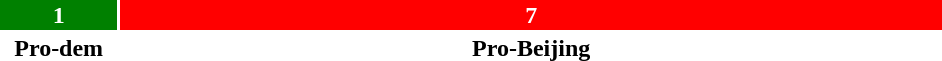<table style="width:50%; text-align:center;">
<tr style="color:white;">
<td style="background:green; width:12.5%;"><strong>1</strong></td>
<td style="background:red; width:87.5%;"><strong>7</strong></td>
</tr>
<tr>
<td><span><strong>Pro-dem</strong></span></td>
<td><span><strong>Pro-Beijing</strong></span></td>
</tr>
</table>
